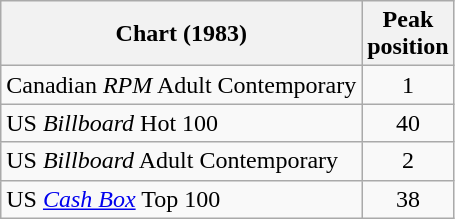<table class="wikitable sortable">
<tr>
<th>Chart (1983)</th>
<th>Peak<br>position</th>
</tr>
<tr>
<td>Canadian <em>RPM</em> Adult Contemporary</td>
<td align="center">1</td>
</tr>
<tr>
<td>US <em>Billboard</em> Hot 100</td>
<td align="center">40</td>
</tr>
<tr>
<td>US <em>Billboard</em> Adult Contemporary</td>
<td align="center">2</td>
</tr>
<tr>
<td>US <a href='#'><em>Cash Box</em></a> Top 100</td>
<td align="center">38</td>
</tr>
</table>
